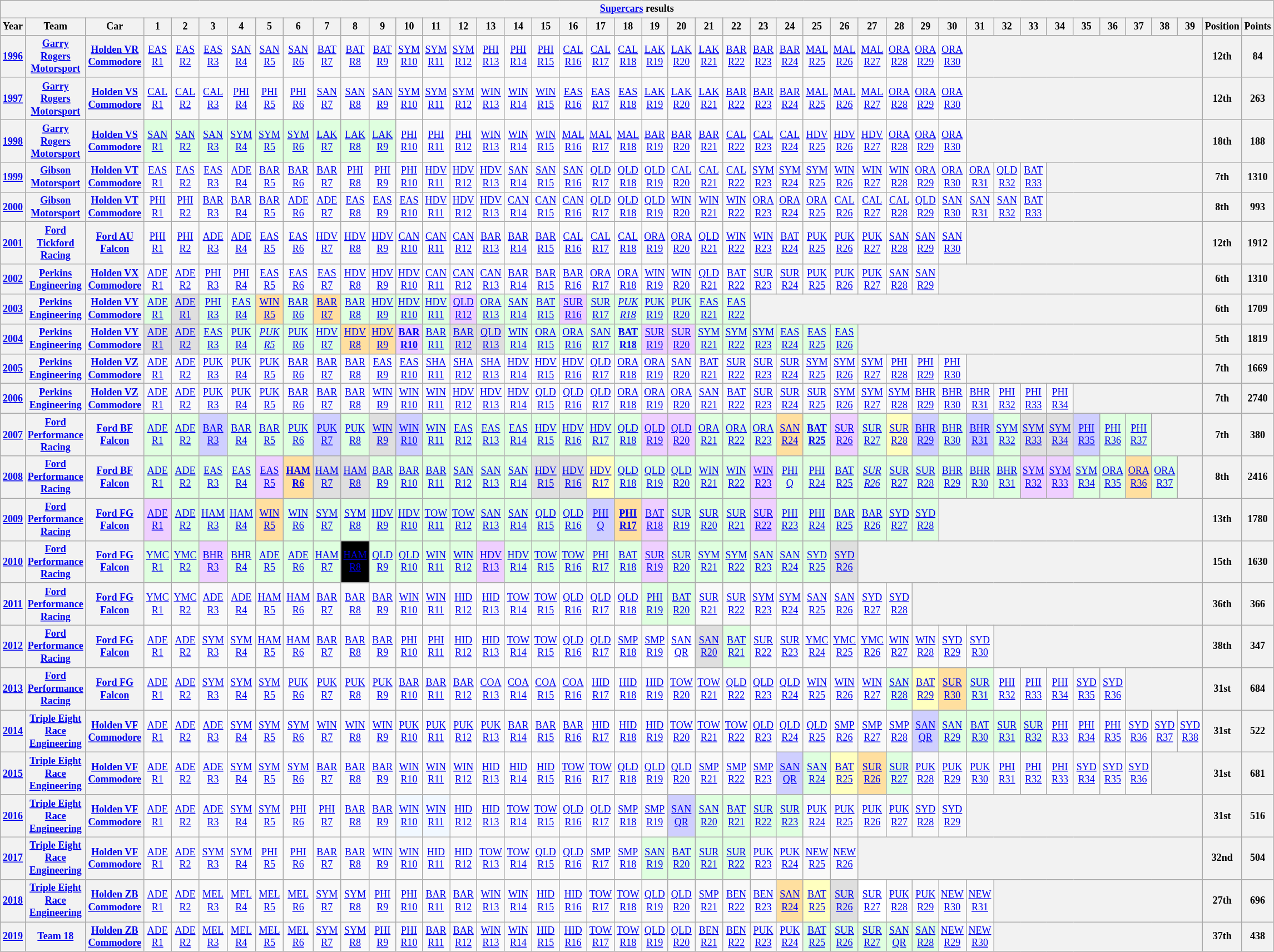<table class="wikitable" style="text-align:center; font-size:75%">
<tr>
<th colspan=45><a href='#'>Supercars</a> results</th>
</tr>
<tr>
<th>Year</th>
<th>Team</th>
<th>Car</th>
<th>1</th>
<th>2</th>
<th>3</th>
<th>4</th>
<th>5</th>
<th>6</th>
<th>7</th>
<th>8</th>
<th>9</th>
<th>10</th>
<th>11</th>
<th>12</th>
<th>13</th>
<th>14</th>
<th>15</th>
<th>16</th>
<th>17</th>
<th>18</th>
<th>19</th>
<th>20</th>
<th>21</th>
<th>22</th>
<th>23</th>
<th>24</th>
<th>25</th>
<th>26</th>
<th>27</th>
<th>28</th>
<th>29</th>
<th>30</th>
<th>31</th>
<th>32</th>
<th>33</th>
<th>34</th>
<th>35</th>
<th>36</th>
<th>37</th>
<th>38</th>
<th>39</th>
<th>Position</th>
<th>Points</th>
</tr>
<tr>
<th><a href='#'>1996</a></th>
<th><a href='#'>Garry Rogers Motorsport</a></th>
<th><a href='#'>Holden VR Commodore</a></th>
<td style="background:#;"><a href='#'>EAS<br>R1</a><br></td>
<td style="background:#;"><a href='#'>EAS<br>R2</a><br></td>
<td style="background:#;"><a href='#'>EAS<br>R3</a><br></td>
<td style="background:#;"><a href='#'>SAN<br>R4</a><br></td>
<td style="background:#;"><a href='#'>SAN<br>R5</a><br></td>
<td style="background:#;"><a href='#'>SAN<br>R6</a><br></td>
<td style="background:#;"><a href='#'>BAT<br>R7</a><br></td>
<td style="background:#;"><a href='#'>BAT<br>R8</a><br></td>
<td style="background:#;"><a href='#'>BAT<br>R9</a><br></td>
<td style="background:#;"><a href='#'>SYM<br>R10</a><br></td>
<td style="background:#;"><a href='#'>SYM<br>R11</a><br></td>
<td style="background:#;"><a href='#'>SYM<br>R12</a><br></td>
<td style="background:#;"><a href='#'>PHI<br>R13</a><br></td>
<td style="background:#;"><a href='#'>PHI<br>R14</a><br></td>
<td style="background:#;"><a href='#'>PHI<br>R15</a><br></td>
<td style="background:#;"><a href='#'>CAL<br>R16</a><br></td>
<td style="background:#;"><a href='#'>CAL<br>R17</a><br></td>
<td style="background:#;"><a href='#'>CAL<br>R18</a><br></td>
<td style="background:#;"><a href='#'>LAK<br>R19</a><br></td>
<td style="background:#;"><a href='#'>LAK<br>R20</a><br></td>
<td style="background:#;"><a href='#'>LAK<br>R21</a><br></td>
<td style="background:#;"><a href='#'>BAR<br>R22</a><br></td>
<td style="background:#;"><a href='#'>BAR<br>R23</a><br></td>
<td style="background:#;"><a href='#'>BAR<br>R24</a><br></td>
<td style="background:#;"><a href='#'>MAL<br>R25</a><br></td>
<td style="background:#;"><a href='#'>MAL<br>R26</a><br></td>
<td style="background:#;"><a href='#'>MAL<br>R27</a><br></td>
<td style="background:#;"><a href='#'>ORA<br>R28</a><br></td>
<td style="background:#;"><a href='#'>ORA<br>R29</a><br></td>
<td style="background:#;"><a href='#'>ORA<br>R30</a><br></td>
<th colspan=9></th>
<th>12th</th>
<th>84</th>
</tr>
<tr>
<th><a href='#'>1997</a></th>
<th><a href='#'>Garry Rogers Motorsport</a></th>
<th><a href='#'>Holden VS Commodore</a></th>
<td style="background:#;"><a href='#'>CAL<br>R1</a><br></td>
<td style="background:#;"><a href='#'>CAL<br>R2</a><br></td>
<td style="background:#;"><a href='#'>CAL<br>R3</a><br></td>
<td style="background:#;"><a href='#'>PHI<br>R4</a><br></td>
<td style="background:#;"><a href='#'>PHI<br>R5</a><br></td>
<td style="background:#;"><a href='#'>PHI<br>R6</a><br></td>
<td style="background:#;"><a href='#'>SAN<br>R7</a><br></td>
<td style="background:#;"><a href='#'>SAN<br>R8</a><br></td>
<td style="background:#;"><a href='#'>SAN<br>R9</a><br></td>
<td style="background:#;"><a href='#'>SYM<br>R10</a><br></td>
<td style="background:#;"><a href='#'>SYM<br>R11</a><br></td>
<td style="background:#;"><a href='#'>SYM<br>R12</a><br></td>
<td><a href='#'>WIN<br>R13</a></td>
<td><a href='#'>WIN<br>R14</a></td>
<td><a href='#'>WIN<br>R15</a></td>
<td style="background:#;"><a href='#'>EAS<br>R16</a><br></td>
<td style="background:#;"><a href='#'>EAS<br>R17</a><br></td>
<td style="background:#;"><a href='#'>EAS<br>R18</a><br></td>
<td style="background:#;"><a href='#'>LAK<br>R19</a><br></td>
<td style="background:#;"><a href='#'>LAK<br>R20</a><br></td>
<td style="background:#;"><a href='#'>LAK<br>R21</a><br></td>
<td style="background:#;"><a href='#'>BAR<br>R22</a><br></td>
<td style="background:#;"><a href='#'>BAR<br>R23</a><br></td>
<td style="background:#;"><a href='#'>BAR<br>R24</a><br></td>
<td style="background:#;"><a href='#'>MAL<br>R25</a><br></td>
<td style="background:#;"><a href='#'>MAL<br>R26</a><br></td>
<td style="background:#;"><a href='#'>MAL<br>R27</a><br></td>
<td style="background:#;"><a href='#'>ORA<br>R28</a><br></td>
<td style="background:#;"><a href='#'>ORA<br>R29</a><br></td>
<td style="background:#;"><a href='#'>ORA<br>R30</a><br></td>
<th colspan=9></th>
<th>12th</th>
<th>263</th>
</tr>
<tr>
<th><a href='#'>1998</a></th>
<th><a href='#'>Garry Rogers Motorsport</a></th>
<th><a href='#'>Holden VS Commodore</a></th>
<td style="background:#dfffdf;"><a href='#'>SAN<br>R1</a><br></td>
<td style="background:#dfffdf;"><a href='#'>SAN<br>R2</a><br></td>
<td style="background:#dfffdf;"><a href='#'>SAN<br>R3</a><br></td>
<td style="background:#dfffdf;"><a href='#'>SYM<br>R4</a><br></td>
<td style="background:#dfffdf;"><a href='#'>SYM<br>R5</a><br></td>
<td style="background:#dfffdf;"><a href='#'>SYM<br>R6</a><br></td>
<td style="background:#dfffdf;"><a href='#'>LAK<br>R7</a><br></td>
<td style="background:#dfffdf;"><a href='#'>LAK<br>R8</a><br></td>
<td style="background:#dfffdf;"><a href='#'>LAK<br>R9</a><br></td>
<td style="background:#;"><a href='#'>PHI<br>R10</a><br></td>
<td style="background:#;"><a href='#'>PHI<br>R11</a><br></td>
<td style="background:#;"><a href='#'>PHI<br>R12</a><br></td>
<td style="background:#;"><a href='#'>WIN<br>R13</a><br></td>
<td style="background:#;"><a href='#'>WIN<br>R14</a><br></td>
<td style="background:#;"><a href='#'>WIN<br>R15</a><br></td>
<td style="background:#;"><a href='#'>MAL<br>R16</a><br></td>
<td style="background:#;"><a href='#'>MAL<br>R17</a><br></td>
<td style="background:#;"><a href='#'>MAL<br>R18</a><br></td>
<td style="background:#;"><a href='#'>BAR<br>R19</a><br></td>
<td style="background:#;"><a href='#'>BAR<br>R20</a><br></td>
<td style="background:#;"><a href='#'>BAR<br>R21</a><br></td>
<td style="background:#;"><a href='#'>CAL<br>R22</a><br></td>
<td style="background:#;"><a href='#'>CAL<br>R23</a><br></td>
<td style="background:#;"><a href='#'>CAL<br>R24</a><br></td>
<td style="background:#;"><a href='#'>HDV<br>R25</a><br></td>
<td style="background:#;"><a href='#'>HDV<br>R26</a><br></td>
<td style="background:#;"><a href='#'>HDV<br>R27</a><br></td>
<td style="background:#;"><a href='#'>ORA<br>R28</a><br></td>
<td style="background:#;"><a href='#'>ORA<br>R29</a><br></td>
<td style="background:#;"><a href='#'>ORA<br>R30</a><br></td>
<th colspan=9></th>
<th>18th</th>
<th>188</th>
</tr>
<tr>
<th><a href='#'>1999</a></th>
<th><a href='#'>Gibson Motorsport</a></th>
<th><a href='#'>Holden VT Commodore</a></th>
<td><a href='#'>EAS<br>R1</a></td>
<td><a href='#'>EAS<br>R2</a></td>
<td><a href='#'>EAS<br>R3</a></td>
<td><a href='#'>ADE<br>R4</a></td>
<td><a href='#'>BAR<br>R5</a></td>
<td><a href='#'>BAR<br>R6</a></td>
<td><a href='#'>BAR<br>R7</a></td>
<td><a href='#'>PHI<br>R8</a></td>
<td><a href='#'>PHI<br>R9</a></td>
<td><a href='#'>PHI<br>R10</a></td>
<td><a href='#'>HDV<br>R11</a></td>
<td><a href='#'>HDV<br>R12</a></td>
<td><a href='#'>HDV<br>R13</a></td>
<td><a href='#'>SAN<br>R14</a></td>
<td><a href='#'>SAN<br>R15</a></td>
<td><a href='#'>SAN<br>R16</a></td>
<td><a href='#'>QLD<br>R17</a></td>
<td><a href='#'>QLD<br>R18</a></td>
<td><a href='#'>QLD<br>R19</a></td>
<td><a href='#'>CAL<br>R20</a></td>
<td><a href='#'>CAL<br>R21</a></td>
<td><a href='#'>CAL<br>R22</a></td>
<td><a href='#'>SYM<br>R23</a></td>
<td><a href='#'>SYM<br>R24</a></td>
<td><a href='#'>SYM<br>R25</a></td>
<td><a href='#'>WIN<br>R26</a></td>
<td><a href='#'>WIN<br>R27</a></td>
<td><a href='#'>WIN<br>R28</a></td>
<td><a href='#'>ORA<br>R29</a></td>
<td><a href='#'>ORA<br>R30</a></td>
<td><a href='#'>ORA<br>R31</a></td>
<td style="background:#;"><a href='#'>QLD<br>R32</a><br></td>
<td style="background:#;"><a href='#'>BAT<br>R33</a><br></td>
<th colspan=6></th>
<th>7th</th>
<th>1310</th>
</tr>
<tr>
<th><a href='#'>2000</a></th>
<th><a href='#'>Gibson Motorsport</a></th>
<th><a href='#'>Holden VT Commodore</a></th>
<td><a href='#'>PHI<br>R1</a></td>
<td><a href='#'>PHI<br>R2</a></td>
<td><a href='#'>BAR<br>R3</a></td>
<td><a href='#'>BAR<br>R4</a></td>
<td><a href='#'>BAR<br>R5</a></td>
<td><a href='#'>ADE<br>R6</a></td>
<td><a href='#'>ADE<br>R7</a></td>
<td><a href='#'>EAS<br>R8</a></td>
<td><a href='#'>EAS<br>R9</a></td>
<td><a href='#'>EAS<br>R10</a></td>
<td><a href='#'>HDV<br>R11</a></td>
<td><a href='#'>HDV<br>R12</a></td>
<td><a href='#'>HDV<br>R13</a></td>
<td><a href='#'>CAN<br>R14</a></td>
<td><a href='#'>CAN<br>R15</a></td>
<td><a href='#'>CAN<br>R16</a></td>
<td><a href='#'>QLD<br>R17</a></td>
<td><a href='#'>QLD<br>R18</a></td>
<td><a href='#'>QLD<br>R19</a></td>
<td><a href='#'>WIN<br>R20</a></td>
<td><a href='#'>WIN<br>R21</a></td>
<td><a href='#'>WIN<br>R22</a></td>
<td><a href='#'>ORA<br>R23</a></td>
<td><a href='#'>ORA<br>R24</a></td>
<td><a href='#'>ORA<br>R25</a></td>
<td><a href='#'>CAL<br>R26</a></td>
<td><a href='#'>CAL<br>R27</a></td>
<td><a href='#'>CAL<br>R28</a></td>
<td style="background:#;"><a href='#'>QLD<br>R29</a><br></td>
<td><a href='#'>SAN<br>R30</a></td>
<td><a href='#'>SAN<br>R31</a></td>
<td><a href='#'>SAN<br>R32</a></td>
<td style="background:#;"><a href='#'>BAT<br>R33</a><br></td>
<th colspan=6></th>
<th>8th</th>
<th>993</th>
</tr>
<tr>
<th><a href='#'>2001</a></th>
<th><a href='#'>Ford Tickford Racing</a></th>
<th><a href='#'>Ford AU Falcon</a></th>
<td><a href='#'>PHI<br>R1</a></td>
<td><a href='#'>PHI<br>R2</a></td>
<td><a href='#'>ADE<br>R3</a></td>
<td><a href='#'>ADE<br>R4</a></td>
<td><a href='#'>EAS<br>R5</a></td>
<td><a href='#'>EAS<br>R6</a></td>
<td><a href='#'>HDV<br>R7</a></td>
<td><a href='#'>HDV<br>R8</a></td>
<td><a href='#'>HDV<br>R9</a></td>
<td><a href='#'>CAN<br>R10</a></td>
<td><a href='#'>CAN<br>R11</a></td>
<td><a href='#'>CAN<br>R12</a></td>
<td><a href='#'>BAR<br>R13</a></td>
<td><a href='#'>BAR<br>R14</a></td>
<td><a href='#'>BAR<br>R15</a></td>
<td><a href='#'>CAL<br>R16</a></td>
<td><a href='#'>CAL<br>R17</a></td>
<td><a href='#'>CAL<br>R18</a></td>
<td><a href='#'>ORA<br>R19</a></td>
<td><a href='#'>ORA<br>R20</a></td>
<td style="background:#;"><a href='#'>QLD<br>R21</a><br></td>
<td><a href='#'>WIN<br>R22</a></td>
<td><a href='#'>WIN<br>R23</a></td>
<td style="background:#;"><a href='#'>BAT<br>R24</a><br></td>
<td><a href='#'>PUK<br>R25</a></td>
<td><a href='#'>PUK<br>R26</a></td>
<td><a href='#'>PUK<br>R27</a></td>
<td><a href='#'>SAN<br>R28</a></td>
<td><a href='#'>SAN<br>R29</a></td>
<td><a href='#'>SAN<br>R30</a></td>
<th colspan=9></th>
<th>12th</th>
<th>1912</th>
</tr>
<tr>
<th><a href='#'>2002</a></th>
<th><a href='#'>Perkins Engineering</a></th>
<th><a href='#'>Holden VX Commodore</a></th>
<td><a href='#'>ADE<br>R1</a><br></td>
<td><a href='#'>ADE<br>R2</a><br></td>
<td><a href='#'>PHI<br>R3</a></td>
<td><a href='#'>PHI<br>R4</a></td>
<td><a href='#'>EAS<br>R5</a><br></td>
<td><a href='#'>EAS<br>R6</a><br></td>
<td><a href='#'>EAS<br>R7</a><br></td>
<td><a href='#'>HDV<br>R8</a><br></td>
<td><a href='#'>HDV<br>R9</a><br></td>
<td><a href='#'>HDV<br>R10</a><br></td>
<td><a href='#'>CAN<br>R11</a><br></td>
<td><a href='#'>CAN<br>R12</a><br></td>
<td><a href='#'>CAN<br>R13</a><br></td>
<td><a href='#'>BAR<br>R14</a><br></td>
<td><a href='#'>BAR<br>R15</a><br></td>
<td><a href='#'>BAR<br>R16</a><br></td>
<td><a href='#'>ORA<br>R17</a><br></td>
<td><a href='#'>ORA<br>R18</a><br></td>
<td><a href='#'>WIN<br>R19</a><br></td>
<td><a href='#'>WIN<br>R20</a><br></td>
<td style="background:#;"><a href='#'>QLD<br>R21</a><br></td>
<td style="background:#;"><a href='#'>BAT<br>R22</a><br></td>
<td><a href='#'>SUR<br>R23</a><br></td>
<td><a href='#'>SUR<br>R24</a><br></td>
<td><a href='#'>PUK<br>R25</a><br></td>
<td><a href='#'>PUK<br>R26</a><br></td>
<td><a href='#'>PUK<br>R27</a><br></td>
<td><a href='#'>SAN<br>R28</a><br></td>
<td><a href='#'>SAN<br>R29</a><br></td>
<th colspan=10></th>
<th>6th</th>
<th>1310</th>
</tr>
<tr>
<th><a href='#'>2003</a></th>
<th><a href='#'>Perkins Engineering</a></th>
<th><a href='#'>Holden VY Commodore</a></th>
<td style="background: #dfffdf"><a href='#'>ADE<br>R1</a><br></td>
<td style="background: #dfdfdf"><a href='#'>ADE<br>R1</a><br></td>
<td style="background: #dfffdf"><a href='#'>PHI<br>R3</a><br></td>
<td style="background: #dfffdf"><a href='#'>EAS<br>R4</a><br></td>
<td style="background: #ffdf9f"><a href='#'>WIN<br>R5</a><br></td>
<td style="background: #dfffdf"><a href='#'>BAR<br>R6</a><br></td>
<td style="background: #ffdf9f"><a href='#'>BAR<br>R7</a><br></td>
<td style="background: #dfffdf"><a href='#'>BAR<br>R8</a><br></td>
<td style="background: #dfffdf"><a href='#'>HDV<br>R9</a><br></td>
<td style="background: #dfffdf"><a href='#'>HDV<br>R10</a><br></td>
<td style="background: #dfffdf"><a href='#'>HDV<br>R11</a><br></td>
<td style="background: #efcfff"><a href='#'>QLD<br>R12</a><br></td>
<td style="background: #dfffdf"><a href='#'>ORA<br>R13</a><br></td>
<td style="background: #dfffdf"><a href='#'>SAN<br>R14</a><br></td>
<td style="background: #dfffdf"><a href='#'>BAT<br>R15</a><br></td>
<td style="background: #efcfff"><a href='#'>SUR<br>R16</a><br></td>
<td style="background: #dfffdf"><a href='#'>SUR<br>R17</a><br></td>
<td style="background: #dfffdf"><em><a href='#'>PUK<br>R18</a><br></em></td>
<td style="background: #dfffdf"><a href='#'>PUK<br>R19</a><br></td>
<td style="background: #dfffdf"><a href='#'>PUK<br>R20</a><br></td>
<td style="background: #dfffdf"><a href='#'>EAS<br>R21</a><br></td>
<td style="background: #dfffdf"><a href='#'>EAS<br>R22</a><br></td>
<th colspan=17></th>
<th>6th</th>
<th>1709</th>
</tr>
<tr>
<th><a href='#'>2004</a></th>
<th><a href='#'>Perkins Engineering</a></th>
<th><a href='#'>Holden VY Commodore</a></th>
<td style="background: #dfdfdf"><a href='#'>ADE<br>R1</a><br></td>
<td style="background: #dfdfdf"><a href='#'>ADE<br>R2</a><br></td>
<td style="background: #dfffdf"><a href='#'>EAS<br>R3</a><br></td>
<td style="background: #dfffdf"><a href='#'>PUK<br>R4</a><br></td>
<td style="background: #dfffdf"><em><a href='#'>PUK<br>R5</a><br></em></td>
<td style="background: #dfffdf"><a href='#'>PUK<br>R6</a><br></td>
<td style="background: #dfffdf"><a href='#'>HDV<br>R7</a><br></td>
<td style="background: #ffdf9f"><a href='#'>HDV<br>R8</a><br></td>
<td style="background: #ffdf9f"><a href='#'>HDV<br>R9</a><br></td>
<td style="background: #efcfff"><strong><a href='#'>BAR<br>R10</a><br></strong></td>
<td style="background: #dfffdf"><a href='#'>BAR<br>R11</a><br></td>
<td style="background: #dfdfdf"><a href='#'>BAR<br>R12</a><br></td>
<td style="background: #dfdfdf"><a href='#'>QLD<br>R13</a><br></td>
<td style="background: #dfffdf"><a href='#'>WIN<br>R14</a><br></td>
<td style="background: #dfffdf"><a href='#'>ORA<br>R15</a><br></td>
<td style="background: #dfffdf"><a href='#'>ORA<br>R16</a><br></td>
<td style="background:#dfffdf;"><a href='#'>SAN<br>R17</a><br></td>
<td style="background:#dfffdf;"><strong><a href='#'>BAT<br>R18</a><br></strong></td>
<td style="background: #efcfff"><a href='#'>SUR<br>R19</a><br></td>
<td style="background: #efcfff"><a href='#'>SUR<br>R20</a><br></td>
<td style="background: #dfffdf"><a href='#'>SYM<br>R21</a><br></td>
<td style="background: #dfffdf"><a href='#'>SYM<br>R22</a><br></td>
<td style="background: #dfffdf"><a href='#'>SYM<br>R23</a><br></td>
<td style="background: #dfffdf"><a href='#'>EAS<br>R24</a><br></td>
<td style="background: #dfffdf"><a href='#'>EAS<br>R25</a><br></td>
<td style="background: #dfffdf"><a href='#'>EAS<br>R26</a><br></td>
<th colspan=13></th>
<th>5th</th>
<th>1819</th>
</tr>
<tr>
<th><a href='#'>2005</a></th>
<th><a href='#'>Perkins Engineering</a></th>
<th><a href='#'>Holden VZ Commodore</a></th>
<td><a href='#'>ADE<br>R1</a><br></td>
<td><a href='#'>ADE<br>R2</a><br></td>
<td><a href='#'>PUK<br>R3</a></td>
<td><a href='#'>PUK<br>R4</a></td>
<td><a href='#'>PUK<br>R5</a></td>
<td><a href='#'>BAR<br>R6</a><br></td>
<td><a href='#'>BAR<br>R7</a><br></td>
<td><a href='#'>BAR<br>R8</a><br></td>
<td><a href='#'>EAS<br>R9</a><br></td>
<td><a href='#'>EAS<br>R10</a><br></td>
<td><a href='#'>SHA<br>R11</a></td>
<td><a href='#'>SHA<br>R12</a></td>
<td><a href='#'>SHA<br>R13</a><br></td>
<td><a href='#'>HDV<br>R14</a><br></td>
<td><a href='#'>HDV<br>R15</a><br></td>
<td><a href='#'>HDV<br>R16</a><br></td>
<td><a href='#'>QLD<br>R17</a><br></td>
<td><a href='#'>ORA<br>R18</a><br></td>
<td><a href='#'>ORA<br>R19</a><br></td>
<td style="background: #"><a href='#'>SAN<br>R20</a><br></td>
<td style="background: #"><a href='#'>BAT<br>R21</a><br></td>
<td><a href='#'>SUR<br>R22</a><br></td>
<td><a href='#'>SUR<br>R23</a><br></td>
<td><a href='#'>SUR<br>R24</a><br></td>
<td><a href='#'>SYM<br>R25</a><br></td>
<td><a href='#'>SYM<br>R26</a><br></td>
<td><a href='#'>SYM<br>R27</a><br></td>
<td><a href='#'>PHI<br>R28</a><br></td>
<td><a href='#'>PHI<br>R29</a><br></td>
<td><a href='#'>PHI<br>R30</a><br></td>
<th colspan=9></th>
<th>7th</th>
<th>1669</th>
</tr>
<tr>
<th><a href='#'>2006</a></th>
<th><a href='#'>Perkins Engineering</a></th>
<th><a href='#'>Holden VZ Commodore</a></th>
<td><a href='#'>ADE<br>R1</a><br></td>
<td><a href='#'>ADE<br>R2</a><br></td>
<td><a href='#'>PUK<br>R3</a><br></td>
<td><a href='#'>PUK<br>R4</a><br></td>
<td><a href='#'>PUK<br>R5</a><br></td>
<td><a href='#'>BAR<br>R6</a><br></td>
<td><a href='#'>BAR<br>R7</a><br></td>
<td><a href='#'>BAR<br>R8</a><br></td>
<td><a href='#'>WIN<br>R9</a><br></td>
<td><a href='#'>WIN<br>R10</a><br></td>
<td><a href='#'>WIN<br>R11</a><br></td>
<td><a href='#'>HDV<br>R12</a><br></td>
<td><a href='#'>HDV<br>R13</a><br></td>
<td><a href='#'>HDV<br>R14</a><br></td>
<td><a href='#'>QLD<br>R15</a><br></td>
<td><a href='#'>QLD<br>R16</a><br></td>
<td><a href='#'>QLD<br>R17</a><br></td>
<td><a href='#'>ORA<br>R18</a><br></td>
<td><a href='#'>ORA<br>R19</a><br></td>
<td><a href='#'>ORA<br>R20</a><br></td>
<td style="background: #"><a href='#'>SAN<br>R21</a><br></td>
<td style="background: #"><a href='#'>BAT<br>R22</a><br></td>
<td><a href='#'>SUR<br>R23</a><br></td>
<td><a href='#'>SUR<br>R24</a><br></td>
<td><a href='#'>SUR<br>R25</a><br></td>
<td><a href='#'>SYM<br>R26</a><br></td>
<td><a href='#'>SYM<br>R27</a><br></td>
<td><a href='#'>SYM<br>R28</a><br></td>
<td><a href='#'>BHR<br>R29</a><br></td>
<td><a href='#'>BHR<br>R30</a><br></td>
<td><a href='#'>BHR<br>R31</a><br></td>
<td><a href='#'>PHI<br>R32</a><br></td>
<td><a href='#'>PHI<br>R33</a><br></td>
<td><a href='#'>PHI<br>R34</a><br></td>
<th colspan=5></th>
<th>7th</th>
<th>2740</th>
</tr>
<tr>
<th><a href='#'>2007</a></th>
<th><a href='#'>Ford Performance Racing</a></th>
<th><a href='#'>Ford BF Falcon</a></th>
<td style="background: #dfffdf"><a href='#'>ADE<br>R1</a><br></td>
<td style="background: #dfffdf"><a href='#'>ADE<br>R2</a><br></td>
<td style="background: #cfcfff"><a href='#'>BAR<br>R3</a><br></td>
<td style="background: #dfffdf"><a href='#'>BAR<br>R4</a><br></td>
<td style="background: #dfffdf"><a href='#'>BAR<br>R5</a><br></td>
<td style="background: #dfffdf"><a href='#'>PUK<br>R6</a><br></td>
<td style="background: #cfcfff"><a href='#'>PUK<br>R7</a><br></td>
<td style="background: #dfffdf"><a href='#'>PUK<br>R8</a><br></td>
<td style="background: #dfdfdf"><a href='#'>WIN<br>R9</a><br></td>
<td style="background: #cfcfff"><a href='#'>WIN<br>R10</a><br></td>
<td style="background: #dfffdf"><a href='#'>WIN<br>R11</a><br></td>
<td style="background: #dfffdf"><a href='#'>EAS<br>R12</a><br></td>
<td style="background: #dfffdf"><a href='#'>EAS<br>R13</a><br></td>
<td style="background: #dfffdf"><a href='#'>EAS<br>R14</a><br></td>
<td style="background: #dfffdf"><a href='#'>HDV<br>R15</a><br></td>
<td style="background: #dfffdf"><a href='#'>HDV<br>R16</a><br></td>
<td style="background: #dfffdf"><a href='#'>HDV<br>R17</a><br></td>
<td style="background: #dfffdf"><a href='#'>QLD<br>R18</a><br></td>
<td style="background: #efcfff"><a href='#'>QLD<br>R19</a><br></td>
<td style="background: #efcfff"><a href='#'>QLD<br>R20</a><br></td>
<td style="background: #dfffdf"><a href='#'>ORA<br>R21</a><br></td>
<td style="background: #dfffdf"><a href='#'>ORA<br>R22</a><br></td>
<td style="background: #dfffdf"><a href='#'>ORA<br>R23</a><br></td>
<td style="background: #ffdf9f"><a href='#'>SAN<br>R24</a><br></td>
<td style="background: #dfffdf"><strong><a href='#'>BAT<br>R25</a><br></strong></td>
<td style="background: #efcfff"><a href='#'>SUR<br>R26</a><br></td>
<td style="background: #dfffdf"><a href='#'>SUR<br>R27</a><br></td>
<td style="background: #ffffbf"><a href='#'>SUR<br>R28</a><br></td>
<td style="background: #cfcfff"><a href='#'>BHR<br>R29</a><br></td>
<td style="background: #dfffdf"><a href='#'>BHR<br>R30</a><br></td>
<td style="background: #cfcfff"><a href='#'>BHR<br>R31</a><br></td>
<td style="background: #dfffdf"><a href='#'>SYM<br>R32</a><br></td>
<td style="background: #dfdfdf"><a href='#'>SYM<br>R33</a><br></td>
<td style="background: #dfdfdf"><a href='#'>SYM<br>R34</a><br></td>
<td style="background: #cfcfff"><a href='#'>PHI<br>R35</a><br></td>
<td style="background: #dfffdf"><a href='#'>PHI<br>R36</a><br></td>
<td style="background: #dfffdf"><a href='#'>PHI<br>R37</a><br></td>
<th colspan=2></th>
<th>7th</th>
<th>380</th>
</tr>
<tr>
<th><a href='#'>2008</a></th>
<th><a href='#'>Ford Performance Racing</a></th>
<th><a href='#'>Ford BF Falcon</a></th>
<td style="background: #dfffdf"><a href='#'>ADE<br>R1</a><br></td>
<td style="background: #dfffdf"><a href='#'>ADE<br>R2</a><br></td>
<td style="background: #dfffdf"><a href='#'>EAS<br>R3</a><br></td>
<td style="background: #dfffdf"><a href='#'>EAS<br>R4</a><br></td>
<td style="background: #efcfff"><a href='#'>EAS<br>R5</a><br></td>
<td style="background: #ffdf9f"><strong><a href='#'>HAM<br>R6</a><br></strong></td>
<td style="background: #dfdfdf"><a href='#'>HAM<br>R7</a><br></td>
<td style="background: #dfdfdf"><a href='#'>HAM<br>R8</a><br></td>
<td style="background: #dfffdf"><a href='#'>BAR<br>R9</a><br></td>
<td style="background: #dfffdf"><a href='#'>BAR<br>R10</a><br></td>
<td style="background: #dfffdf"><a href='#'>BAR<br>R11</a><br></td>
<td style="background: #dfffdf"><a href='#'>SAN<br>R12</a><br></td>
<td style="background: #dfffdf"><a href='#'>SAN<br>R13</a><br></td>
<td style="background: #dfffdf"><a href='#'>SAN<br>R14</a><br></td>
<td style="background: #dfdfdf"><a href='#'>HDV<br>R15</a><br></td>
<td style="background: #dfdfdf"><a href='#'>HDV<br>R16</a><br></td>
<td style="background: #ffffbf"><a href='#'>HDV<br>R17</a><br></td>
<td style="background: #dfffdf"><a href='#'>QLD<br>R18</a><br></td>
<td style="background: #dfffdf"><a href='#'>QLD<br>R19</a><br></td>
<td style="background: #dfffdf"><a href='#'>QLD<br>R20</a><br></td>
<td style="background: #dfffdf"><a href='#'>WIN<br>R21</a><br></td>
<td style="background: #dfffdf"><a href='#'>WIN<br>R22</a><br></td>
<td style="background: #efcfff"><a href='#'>WIN<br>R23</a><br></td>
<td style="background: #dfffdf"><a href='#'>PHI<br>Q</a><br></td>
<td style="background: #dfffdf"><a href='#'>PHI<br>R24</a><br></td>
<td style="background: #dfffdf"><a href='#'>BAT<br>R25</a><br></td>
<td style="background: #dfffdf"><em><a href='#'>SUR<br>R26</a><br></em></td>
<td style="background: #dfffdf"><a href='#'>SUR<br>R27</a><br></td>
<td style="background: #dfffdf"><a href='#'>SUR<br>R28</a><br></td>
<td style="background: #dfffdf"><a href='#'>BHR<br>R29</a><br></td>
<td style="background: #dfffdf"><a href='#'>BHR<br>R30</a><br></td>
<td style="background: #dfffdf"><a href='#'>BHR<br>R31</a><br></td>
<td style="background: #efcfff"><a href='#'>SYM<br>R32</a><br></td>
<td style="background: #efcfff"><a href='#'>SYM<br>R33</a><br></td>
<td style="background: #dfffdf"><a href='#'>SYM<br>R34</a><br></td>
<td style="background: #dfffdf"><a href='#'>ORA<br>R35</a><br></td>
<td style="background: #ffdf9f"><a href='#'>ORA<br>R36</a><br></td>
<td style="background: #dfffdf"><a href='#'>ORA<br>R37</a><br></td>
<th></th>
<th>8th</th>
<th>2416</th>
</tr>
<tr>
<th><a href='#'>2009</a></th>
<th><a href='#'>Ford Performance Racing</a></th>
<th><a href='#'>Ford FG Falcon</a></th>
<td style="background: #efcfff"><a href='#'>ADE<br>R1</a><br></td>
<td style="background: #dfffdf"><a href='#'>ADE<br>R2</a><br></td>
<td style="background: #dfffdf"><a href='#'>HAM<br>R3</a><br></td>
<td style="background: #dfffdf"><a href='#'>HAM<br>R4</a><br></td>
<td style="background: #ffdf9f"><a href='#'>WIN<br>R5</a><br></td>
<td style="background: #dfffdf"><a href='#'>WIN<br>R6</a><br></td>
<td style="background: #dfffdf"><a href='#'>SYM<br>R7</a><br></td>
<td style="background: #dfffdf"><a href='#'>SYM<br>R8</a><br></td>
<td style="background: #dfffdf"><a href='#'>HDV<br>R9</a><br></td>
<td style="background: #dfffdf"><a href='#'>HDV<br>R10</a><br></td>
<td style="background: #dfffdf"><a href='#'>TOW<br>R11</a><br></td>
<td style="background: #dfffdf"><a href='#'>TOW<br>R12</a><br></td>
<td style="background: #dfffdf"><a href='#'>SAN<br>R13</a><br></td>
<td style="background: #dfffdf"><a href='#'>SAN<br>R14</a><br></td>
<td style="background: #dfffdf"><a href='#'>QLD<br>R15</a><br></td>
<td style="background: #dfffdf"><a href='#'>QLD<br>R16</a><br></td>
<td style="background: #cfcfff"><a href='#'>PHI<br>Q</a><br></td>
<td style="background: #ffdf9f"><strong><a href='#'>PHI<br>R17</a><br></strong></td>
<td style="background: #efcfff"><a href='#'>BAT<br>R18</a><br></td>
<td style="background: #dfffdf"><a href='#'>SUR<br>R19</a><br></td>
<td style="background: #dfffdf"><a href='#'>SUR<br>R20</a><br></td>
<td style="background: #dfffdf"><a href='#'>SUR<br>R21</a><br></td>
<td style="background: #efcfff"><a href='#'>SUR<br>R22</a><br></td>
<td style="background: #dfffdf"><a href='#'>PHI<br>R23</a><br></td>
<td style="background: #dfffdf"><a href='#'>PHI<br>R24</a><br></td>
<td style="background: #dfffdf"><a href='#'>BAR<br>R25</a><br></td>
<td style="background: #dfffdf"><a href='#'>BAR<br>R26</a><br></td>
<td style="background: #dfffdf"><a href='#'>SYD<br>R27</a><br></td>
<td style="background: #dfffdf"><a href='#'>SYD<br>R28</a><br></td>
<th colspan=10></th>
<th>13th</th>
<th>1780</th>
</tr>
<tr>
<th><a href='#'>2010</a></th>
<th><a href='#'>Ford Performance Racing</a></th>
<th><a href='#'>Ford FG Falcon</a></th>
<td style="background: #dfffdf"><a href='#'>YMC<br>R1</a><br></td>
<td style="background: #dfffdf"><a href='#'>YMC<br>R2</a><br></td>
<td style="background: #efcfff"><a href='#'>BHR<br>R3</a><br></td>
<td style="background: #dfffdf"><a href='#'>BHR<br>R4</a><br></td>
<td style="background: #dfffdf"><a href='#'>ADE<br>R5</a><br></td>
<td style="background: #dfffdf"><a href='#'>ADE<br>R6</a><br></td>
<td style="background: #dfffdf"><a href='#'>HAM<br>R7</a><br></td>
<td style="background:#000000; color:white"><a href='#'><span>HAM<br>R8</span></a><br></td>
<td style="background: #dfffdf"><a href='#'>QLD<br>R9</a><br></td>
<td style="background: #dfffdf"><a href='#'>QLD<br>R10</a><br></td>
<td style="background: #dfffdf"><a href='#'>WIN<br>R11</a><br></td>
<td style="background: #dfffdf"><a href='#'>WIN<br>R12</a><br></td>
<td style="background: #efcfff"><a href='#'>HDV<br>R13</a><br></td>
<td style="background: #dfffdf"><a href='#'>HDV<br>R14</a><br></td>
<td style="background: #dfffdf"><a href='#'>TOW<br>R15</a><br></td>
<td style="background: #dfffdf"><a href='#'>TOW<br>R16</a><br></td>
<td style="background: #dfffdf"><a href='#'>PHI<br>R17</a><br></td>
<td style="background: #dfffdf"><a href='#'>BAT<br>R18</a><br></td>
<td style="background: #efcfff"><a href='#'>SUR<br>R19</a><br></td>
<td style="background: #dfffdf"><a href='#'>SUR<br>R20</a><br></td>
<td style="background: #dfffdf"><a href='#'>SYM<br>R21</a><br></td>
<td style="background: #dfffdf"><a href='#'>SYM<br>R22</a><br></td>
<td style="background: #dfffdf"><a href='#'>SAN<br>R23</a><br></td>
<td style="background: #dfffdf"><a href='#'>SAN<br>R24</a><br></td>
<td style="background: #dfffdf"><a href='#'>SYD<br>R25</a><br></td>
<td style="background: #dfdfdf"><a href='#'>SYD<br>R26</a><br></td>
<th colspan=13></th>
<th>15th</th>
<th>1630</th>
</tr>
<tr>
<th><a href='#'>2011</a></th>
<th><a href='#'>Ford Performance Racing</a></th>
<th><a href='#'>Ford FG Falcon</a></th>
<td style="background: #"><a href='#'>YMC<br>R1</a><br></td>
<td style="background: #"><a href='#'>YMC<br>R2</a><br></td>
<td style="background: #"><a href='#'>ADE<br>R3</a><br></td>
<td style="background: #"><a href='#'>ADE<br>R4</a><br></td>
<td style="background: #"><a href='#'>HAM<br>R5</a><br></td>
<td style="background: #"><a href='#'>HAM<br>R6</a><br></td>
<td style="background: #"><a href='#'>BAR<br>R7</a><br></td>
<td style="background: #"><a href='#'>BAR<br>R8</a><br></td>
<td style="background: #"><a href='#'>BAR<br>R9</a><br></td>
<td style="background: #"><a href='#'>WIN<br>R10</a><br></td>
<td style="background: #"><a href='#'>WIN<br>R11</a><br></td>
<td style="background: #"><a href='#'>HID<br>R12</a><br></td>
<td style="background: #"><a href='#'>HID<br>R13</a><br></td>
<td style="background: #"><a href='#'>TOW<br>R14</a><br></td>
<td style="background: #"><a href='#'>TOW<br>R15</a><br></td>
<td style="background: #"><a href='#'>QLD<br>R16</a><br></td>
<td style="background: #"><a href='#'>QLD<br>R17</a><br></td>
<td style="background: #"><a href='#'>QLD<br>R18</a><br></td>
<td style="background: #dfffdf"><a href='#'>PHI<br>R19</a><br></td>
<td style="background: #dfffdf"><a href='#'>BAT<br>R20</a><br></td>
<td style="background: #"><a href='#'>SUR<br>R21</a><br></td>
<td style="background: #"><a href='#'>SUR<br>R22</a><br></td>
<td style="background: #"><a href='#'>SYM<br>R23</a><br></td>
<td style="background: #"><a href='#'>SYM<br>R24</a><br></td>
<td style="background: #"><a href='#'>SAN<br>R25</a><br></td>
<td style="background: #"><a href='#'>SAN<br>R26</a><br></td>
<td style="background: #"><a href='#'>SYD<br>R27</a><br></td>
<td style="background: #"><a href='#'>SYD<br>R28</a><br></td>
<th colspan=11></th>
<th>36th</th>
<th>366</th>
</tr>
<tr>
<th><a href='#'>2012</a></th>
<th><a href='#'>Ford Performance Racing</a></th>
<th><a href='#'>Ford FG Falcon</a></th>
<td><a href='#'>ADE<br>R1</a></td>
<td><a href='#'>ADE<br>R2</a></td>
<td><a href='#'>SYM<br>R3</a></td>
<td><a href='#'>SYM<br>R4</a></td>
<td><a href='#'>HAM<br>R5</a></td>
<td><a href='#'>HAM<br>R6</a></td>
<td><a href='#'>BAR<br>R7</a></td>
<td><a href='#'>BAR<br>R8</a></td>
<td><a href='#'>BAR<br>R9</a></td>
<td><a href='#'>PHI<br>R10</a></td>
<td><a href='#'>PHI<br>R11</a></td>
<td><a href='#'>HID<br>R12</a></td>
<td><a href='#'>HID<br>R13</a></td>
<td><a href='#'>TOW<br>R14</a></td>
<td><a href='#'>TOW<br>R15</a></td>
<td><a href='#'>QLD<br>R16</a></td>
<td><a href='#'>QLD<br>R17</a></td>
<td><a href='#'>SMP<br>R18</a></td>
<td><a href='#'>SMP<br>R19</a></td>
<td style="background:#ffffff;"><a href='#'>SAN<br>QR</a><br></td>
<td style="background:#dfdfdf;"><a href='#'>SAN<br>R20</a><br></td>
<td style="background:#dfffdf;"><a href='#'>BAT<br>R21</a><br></td>
<td><a href='#'>SUR<br>R22</a></td>
<td><a href='#'>SUR<br>R23</a></td>
<td><a href='#'>YMC<br>R24</a></td>
<td><a href='#'>YMC<br>R25</a></td>
<td><a href='#'>YMC<br>R26</a></td>
<td><a href='#'>WIN<br>R27</a></td>
<td><a href='#'>WIN<br>R28</a></td>
<td><a href='#'>SYD<br>R29</a></td>
<td><a href='#'>SYD<br>R30</a></td>
<th colspan=8></th>
<th>38th</th>
<th>347</th>
</tr>
<tr>
<th><a href='#'>2013</a></th>
<th><a href='#'>Ford Performance Racing</a></th>
<th><a href='#'>Ford FG Falcon</a></th>
<td><a href='#'>ADE<br>R1</a></td>
<td><a href='#'>ADE<br>R2</a></td>
<td><a href='#'>SYM<br>R3</a></td>
<td><a href='#'>SYM<br>R4</a></td>
<td><a href='#'>SYM<br>R5</a></td>
<td><a href='#'>PUK<br>R6</a></td>
<td><a href='#'>PUK<br>R7</a></td>
<td><a href='#'>PUK<br>R8</a></td>
<td><a href='#'>PUK<br>R9</a></td>
<td><a href='#'>BAR<br>R10</a></td>
<td><a href='#'>BAR<br>R11</a></td>
<td><a href='#'>BAR<br>R12</a></td>
<td><a href='#'>COA<br>R13</a></td>
<td><a href='#'>COA<br>R14</a></td>
<td><a href='#'>COA<br>R15</a></td>
<td><a href='#'>COA<br>R16</a></td>
<td><a href='#'>HID<br>R17</a></td>
<td><a href='#'>HID<br>R18</a></td>
<td><a href='#'>HID<br>R19</a></td>
<td><a href='#'>TOW<br>R20</a></td>
<td><a href='#'>TOW<br>R21</a></td>
<td><a href='#'>QLD<br>R22</a></td>
<td><a href='#'>QLD<br>R23</a></td>
<td><a href='#'>QLD<br>R24</a></td>
<td><a href='#'>WIN<br>R25</a></td>
<td><a href='#'>WIN<br>R26</a></td>
<td><a href='#'>WIN<br>R27</a></td>
<td style="background:#dfffdf;"><a href='#'>SAN<br>R28</a><br></td>
<td style="background:#ffffbf;"><a href='#'>BAT<br>R29</a><br></td>
<td style="background:#ffdf9f;"><a href='#'>SUR<br>R30</a><br></td>
<td style="background:#dfffdf;"><a href='#'>SUR<br>R31</a><br></td>
<td><a href='#'>PHI<br>R32</a></td>
<td><a href='#'>PHI<br>R33</a></td>
<td><a href='#'>PHI<br>R34</a></td>
<td style="background:#;"><a href='#'>SYD<br>R35</a><br></td>
<td style="background:#;"><a href='#'>SYD<br>R36</a><br></td>
<th colspan=3></th>
<th>31st</th>
<th>684</th>
</tr>
<tr>
<th><a href='#'>2014</a></th>
<th><a href='#'>Triple Eight Race Engineering</a></th>
<th><a href='#'>Holden VF Commodore</a></th>
<td><a href='#'>ADE<br>R1</a></td>
<td><a href='#'>ADE<br>R2</a></td>
<td><a href='#'>ADE<br>R3</a></td>
<td><a href='#'>SYM<br>R4</a></td>
<td><a href='#'>SYM<br>R5</a></td>
<td><a href='#'>SYM<br>R6</a></td>
<td><a href='#'>WIN<br>R7</a></td>
<td><a href='#'>WIN<br>R8</a></td>
<td><a href='#'>WIN<br>R9</a></td>
<td><a href='#'>PUK<br>R10</a></td>
<td><a href='#'>PUK<br>R11</a></td>
<td><a href='#'>PUK<br>R12</a></td>
<td><a href='#'>PUK<br>R13</a></td>
<td style="background: #"><a href='#'>BAR<br>R14</a><br></td>
<td style="background: #"><a href='#'>BAR<br>R15</a><br></td>
<td style="background: #"><a href='#'>BAR<br>R16</a><br></td>
<td><a href='#'>HID<br>R17</a></td>
<td><a href='#'>HID<br>R18</a></td>
<td><a href='#'>HID<br>R19</a></td>
<td style="background: #"><a href='#'>TOW<br>R20</a><br></td>
<td style="background: #"><a href='#'>TOW<br>R21</a><br></td>
<td style="background: #"><a href='#'>TOW<br>R22</a><br></td>
<td><a href='#'>QLD<br>R23</a></td>
<td><a href='#'>QLD<br>R24</a></td>
<td><a href='#'>QLD<br>R25</a></td>
<td><a href='#'>SMP<br>R26</a></td>
<td><a href='#'>SMP<br>R27</a></td>
<td><a href='#'>SMP<br>R28</a></td>
<td style="background: #cfcfff"><a href='#'>SAN<br>QR</a><br></td>
<td style="background: #dfffdf"><a href='#'>SAN<br>R29</a><br></td>
<td style="background: #dfffdf"><a href='#'>BAT<br>R30</a><br></td>
<td style="background: #dfffdf"><a href='#'>SUR<br>R31</a><br></td>
<td style="background: #dfffdf"><a href='#'>SUR<br>R32</a><br></td>
<td><a href='#'>PHI<br>R33</a></td>
<td><a href='#'>PHI<br>R34</a></td>
<td><a href='#'>PHI<br>R35</a></td>
<td><a href='#'>SYD<br>R36</a></td>
<td><a href='#'>SYD<br>R37</a></td>
<td><a href='#'>SYD<br>R38</a></td>
<th>31st</th>
<th>522</th>
</tr>
<tr>
<th><a href='#'>2015</a></th>
<th><a href='#'>Triple Eight Race Engineering</a></th>
<th><a href='#'>Holden VF Commodore</a></th>
<td><a href='#'>ADE<br>R1</a></td>
<td><a href='#'>ADE<br>R2</a></td>
<td><a href='#'>ADE<br>R3</a></td>
<td><a href='#'>SYM<br>R4</a></td>
<td><a href='#'>SYM<br>R5</a></td>
<td><a href='#'>SYM<br>R6</a></td>
<td style="background: #"><a href='#'>BAR<br>R7</a><br></td>
<td style="background: #"><a href='#'>BAR<br>R8</a><br></td>
<td style="background: #"><a href='#'>BAR<br>R9</a><br></td>
<td><a href='#'>WIN<br>R10</a></td>
<td><a href='#'>WIN<br>R11</a></td>
<td><a href='#'>WIN<br>R12</a></td>
<td><a href='#'>HID<br>R13</a></td>
<td><a href='#'>HID<br>R14</a></td>
<td><a href='#'>HID<br>R15</a></td>
<td><a href='#'>TOW<br>R16</a></td>
<td><a href='#'>TOW<br>R17</a></td>
<td style="background: #"><a href='#'>QLD<br>R18</a><br></td>
<td style="background: #"><a href='#'>QLD<br>R19</a><br></td>
<td style="background: #"><a href='#'>QLD<br>R20</a><br></td>
<td><a href='#'>SMP<br>R21</a></td>
<td><a href='#'>SMP<br>R22</a></td>
<td><a href='#'>SMP<br>R23</a></td>
<td style="background: #cfcfff"><a href='#'>SAN<br>QR</a><br></td>
<td style="background: #dfffdf"><a href='#'>SAN<br>R24</a><br></td>
<td style="background: #ffffbf"><a href='#'>BAT<br>R25</a><br></td>
<td style="background: #ffdf9f"><a href='#'>SUR<br>R26</a><br></td>
<td style="background: #dfffdf"><a href='#'>SUR<br>R27</a><br></td>
<td><a href='#'>PUK<br>R28</a></td>
<td><a href='#'>PUK<br>R29</a></td>
<td><a href='#'>PUK<br>R30</a></td>
<td><a href='#'>PHI<br>R31</a></td>
<td><a href='#'>PHI<br>R32</a></td>
<td><a href='#'>PHI<br>R33</a></td>
<td><a href='#'>SYD<br>R34</a></td>
<td><a href='#'>SYD<br>R35</a></td>
<td><a href='#'>SYD<br>R36</a></td>
<th colspan=2></th>
<th>31st</th>
<th>681</th>
</tr>
<tr>
<th><a href='#'>2016</a></th>
<th><a href='#'>Triple Eight Race Engineering</a></th>
<th><a href='#'>Holden VF Commodore</a></th>
<td><a href='#'>ADE<br>R1</a></td>
<td><a href='#'>ADE<br>R2</a></td>
<td><a href='#'>ADE<br>R3</a></td>
<td><a href='#'>SYM<br>R4</a></td>
<td><a href='#'>SYM<br>R5</a></td>
<td><a href='#'>PHI<br>R6</a></td>
<td><a href='#'>PHI<br>R7</a></td>
<td><a href='#'>BAR<br>R8</a></td>
<td><a href='#'>BAR<br>R9</a></td>
<td style="background: #f1f8ff"><a href='#'>WIN<br>R10</a><br></td>
<td style="background: #f1f8ff"><a href='#'>WIN<br>R11</a><br></td>
<td><a href='#'>HID<br>R12</a></td>
<td><a href='#'>HID<br>R13</a></td>
<td><a href='#'>TOW<br>R14</a></td>
<td><a href='#'>TOW<br>R15</a></td>
<td style="background: #"><a href='#'>QLD<br>R16</a><br></td>
<td style="background: #"><a href='#'>QLD<br>R17</a><br></td>
<td><a href='#'>SMP<br>R18</a></td>
<td><a href='#'>SMP<br>R19</a></td>
<td style="background: #cfcfff"><a href='#'>SAN<br>QR</a><br></td>
<td style="background: #dfffdf"><a href='#'>SAN<br>R20</a><br></td>
<td style="background: #dfffdf"><a href='#'>BAT<br>R21</a><br></td>
<td style="background: #dfffdf"><a href='#'>SUR<br>R22</a><br></td>
<td style="background: #dfffdf"><a href='#'>SUR<br>R23</a><br></td>
<td><a href='#'>PUK<br>R24</a></td>
<td><a href='#'>PUK<br>R25</a></td>
<td><a href='#'>PUK<br>R26</a></td>
<td><a href='#'>PUK<br>R27</a></td>
<td><a href='#'>SYD<br>R28</a></td>
<td><a href='#'>SYD<br>R29</a></td>
<th colspan=9></th>
<th>31st</th>
<th>516</th>
</tr>
<tr>
<th><a href='#'>2017</a></th>
<th><a href='#'>Triple Eight Race Engineering</a></th>
<th><a href='#'>Holden VF Commodore</a></th>
<td><a href='#'>ADE<br>R1</a></td>
<td><a href='#'>ADE<br>R2</a></td>
<td><a href='#'>SYM<br>R3</a></td>
<td><a href='#'>SYM<br>R4</a></td>
<td><a href='#'>PHI<br>R5</a></td>
<td><a href='#'>PHI<br>R6</a></td>
<td><a href='#'>BAR<br>R7</a></td>
<td><a href='#'>BAR<br>R8</a></td>
<td style="background: #"><a href='#'>WIN<br>R9</a><br></td>
<td style="background: #"><a href='#'>WIN<br>R10</a><br></td>
<td><a href='#'>HID<br>R11</a></td>
<td><a href='#'>HID<br>R12</a></td>
<td><a href='#'>TOW<br>R13</a></td>
<td><a href='#'>TOW<br>R14</a></td>
<td style="background: #"><a href='#'>QLD<br>R15</a><br></td>
<td style="background: #"><a href='#'>QLD<br>R16</a><br></td>
<td><a href='#'>SMP<br>R17</a></td>
<td><a href='#'>SMP<br>R18</a></td>
<td style="background: #dfffdf"><a href='#'>SAN<br>R19</a><br></td>
<td style="background: #dfffdf"><a href='#'>BAT<br>R20</a><br></td>
<td style="background: #dfffdf"><a href='#'>SUR<br>R21</a><br></td>
<td style="background: #dfffdf"><a href='#'>SUR<br>R22</a><br></td>
<td><a href='#'>PUK<br>R23</a></td>
<td><a href='#'>PUK<br>R24</a></td>
<td><a href='#'>NEW<br>R25</a></td>
<td><a href='#'>NEW<br>R26</a></td>
<th colspan=13></th>
<th>32nd</th>
<th>504</th>
</tr>
<tr>
<th><a href='#'>2018</a></th>
<th><a href='#'>Triple Eight Race Engineering</a></th>
<th><a href='#'>Holden ZB Commodore</a></th>
<td><a href='#'>ADE<br>R1</a></td>
<td><a href='#'>ADE<br>R2</a></td>
<td><a href='#'>MEL<br>R3</a></td>
<td><a href='#'>MEL<br>R4</a></td>
<td><a href='#'>MEL<br>R5</a></td>
<td><a href='#'>MEL<br>R6</a></td>
<td><a href='#'>SYM<br>R7</a></td>
<td><a href='#'>SYM<br>R8</a></td>
<td><a href='#'>PHI<br>R9</a></td>
<td><a href='#'>PHI<br>R10</a></td>
<td><a href='#'>BAR<br>R11</a></td>
<td><a href='#'>BAR<br>R12</a></td>
<td><a href='#'>WIN<br>R13</a></td>
<td><a href='#'>WIN<br>R14</a></td>
<td><a href='#'>HID<br>R15</a></td>
<td><a href='#'>HID<br>R16</a></td>
<td><a href='#'>TOW<br>R17</a></td>
<td><a href='#'>TOW<br>R18</a></td>
<td style="background: #"><a href='#'>QLD<br>R19</a><br></td>
<td style="background: #"><a href='#'>QLD<br>R20</a><br></td>
<td><a href='#'>SMP<br>R21</a></td>
<td><a href='#'>BEN<br>R22</a></td>
<td><a href='#'>BEN<br>R23</a></td>
<td style="background: #ffdf9f"><a href='#'>SAN<br>R24</a><br></td>
<td style="background: #ffffbf"><a href='#'>BAT<br>R25</a><br></td>
<td style="background: #dfdfdf"><a href='#'>SUR<br>R26</a><br></td>
<td style="background: #ffffff"><a href='#'>SUR<br>R27</a><br></td>
<td><a href='#'>PUK<br>R28</a></td>
<td><a href='#'>PUK<br>R29</a></td>
<td><a href='#'>NEW<br>R30</a></td>
<td><a href='#'>NEW<br>R31</a></td>
<th colspan=8></th>
<th>27th</th>
<th>696</th>
</tr>
<tr>
<th><a href='#'>2019</a></th>
<th><a href='#'>Team 18</a></th>
<th><a href='#'>Holden ZB Commodore</a></th>
<td><a href='#'>ADE<br>R1</a></td>
<td><a href='#'>ADE<br>R2</a></td>
<td><a href='#'>MEL<br>R3</a></td>
<td><a href='#'>MEL<br>R4</a></td>
<td><a href='#'>MEL<br>R5</a></td>
<td><a href='#'>MEL<br>R6</a></td>
<td><a href='#'>SYM<br>R7</a></td>
<td><a href='#'>SYM<br>R8</a></td>
<td><a href='#'>PHI<br>R9</a></td>
<td><a href='#'>PHI<br>R10</a></td>
<td><a href='#'>BAR<br>R11</a></td>
<td><a href='#'>BAR<br>R12</a></td>
<td><a href='#'>WIN<br>R13</a></td>
<td><a href='#'>WIN<br>R14</a></td>
<td><a href='#'>HID<br>R15</a></td>
<td><a href='#'>HID<br>R16</a></td>
<td><a href='#'>TOW<br>R17</a></td>
<td><a href='#'>TOW<br>R18</a></td>
<td><a href='#'>QLD<br>R19</a></td>
<td><a href='#'>QLD<br>R20</a></td>
<td><a href='#'>BEN<br>R21</a></td>
<td><a href='#'>BEN<br>R22</a></td>
<td><a href='#'>PUK<br>R23</a></td>
<td><a href='#'>PUK<br>R24</a></td>
<td style="background: #dfffdf"><a href='#'>BAT<br>R25</a><br></td>
<td style="background: #dfffdf"><a href='#'>SUR<br>R26</a><br></td>
<td style="background: #dfffdf"><a href='#'>SUR<br>R27</a><br></td>
<td style="background: #dfffdf"><a href='#'>SAN<br>QR</a><br></td>
<td style="background: #dfffdf"><a href='#'>SAN<br>R28</a><br></td>
<td><a href='#'>NEW<br>R29</a></td>
<td><a href='#'>NEW<br>R30</a></td>
<th colspan=8></th>
<th>37th</th>
<th>438</th>
</tr>
</table>
